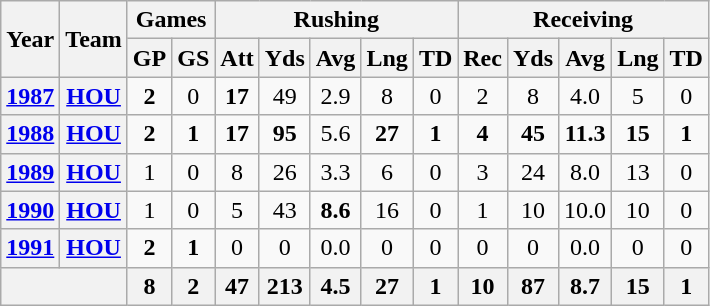<table class="wikitable" style="text-align:center;">
<tr>
<th rowspan="2">Year</th>
<th rowspan="2">Team</th>
<th colspan="2">Games</th>
<th colspan="5">Rushing</th>
<th colspan="5">Receiving</th>
</tr>
<tr>
<th>GP</th>
<th>GS</th>
<th>Att</th>
<th>Yds</th>
<th>Avg</th>
<th>Lng</th>
<th>TD</th>
<th>Rec</th>
<th>Yds</th>
<th>Avg</th>
<th>Lng</th>
<th>TD</th>
</tr>
<tr>
<th><a href='#'>1987</a></th>
<th><a href='#'>HOU</a></th>
<td><strong>2</strong></td>
<td>0</td>
<td><strong>17</strong></td>
<td>49</td>
<td>2.9</td>
<td>8</td>
<td>0</td>
<td>2</td>
<td>8</td>
<td>4.0</td>
<td>5</td>
<td>0</td>
</tr>
<tr>
<th><a href='#'>1988</a></th>
<th><a href='#'>HOU</a></th>
<td><strong>2</strong></td>
<td><strong>1</strong></td>
<td><strong>17</strong></td>
<td><strong>95</strong></td>
<td>5.6</td>
<td><strong>27</strong></td>
<td><strong>1</strong></td>
<td><strong>4</strong></td>
<td><strong>45</strong></td>
<td><strong>11.3</strong></td>
<td><strong>15</strong></td>
<td><strong>1</strong></td>
</tr>
<tr>
<th><a href='#'>1989</a></th>
<th><a href='#'>HOU</a></th>
<td>1</td>
<td>0</td>
<td>8</td>
<td>26</td>
<td>3.3</td>
<td>6</td>
<td>0</td>
<td>3</td>
<td>24</td>
<td>8.0</td>
<td>13</td>
<td>0</td>
</tr>
<tr>
<th><a href='#'>1990</a></th>
<th><a href='#'>HOU</a></th>
<td>1</td>
<td>0</td>
<td>5</td>
<td>43</td>
<td><strong>8.6</strong></td>
<td>16</td>
<td>0</td>
<td>1</td>
<td>10</td>
<td>10.0</td>
<td>10</td>
<td>0</td>
</tr>
<tr>
<th><a href='#'>1991</a></th>
<th><a href='#'>HOU</a></th>
<td><strong>2</strong></td>
<td><strong>1</strong></td>
<td>0</td>
<td>0</td>
<td>0.0</td>
<td>0</td>
<td>0</td>
<td>0</td>
<td>0</td>
<td>0.0</td>
<td>0</td>
<td>0</td>
</tr>
<tr>
<th colspan="2"></th>
<th>8</th>
<th>2</th>
<th>47</th>
<th>213</th>
<th>4.5</th>
<th>27</th>
<th>1</th>
<th>10</th>
<th>87</th>
<th>8.7</th>
<th>15</th>
<th>1</th>
</tr>
</table>
